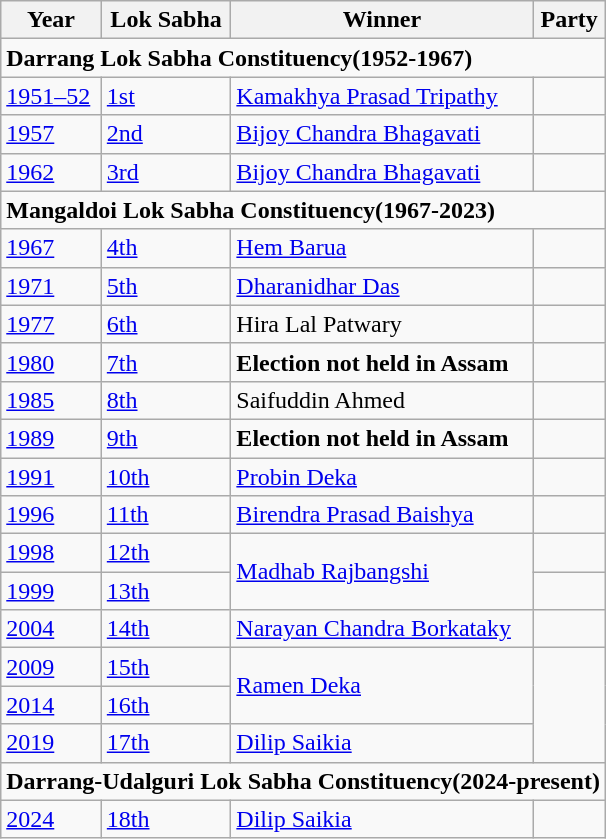<table class="wikitable sortable">
<tr>
<th>Year</th>
<th>Lok Sabha</th>
<th>Winner</th>
<th colspan=2>Party</th>
</tr>
<tr>
<td colspan="5"><strong>Darrang Lok Sabha Constituency(1952-1967)</strong></td>
</tr>
<tr>
<td><a href='#'>1951–52</a></td>
<td><a href='#'>1st</a></td>
<td><a href='#'>Kamakhya Prasad Tripathy</a></td>
<td></td>
</tr>
<tr>
<td><a href='#'>1957</a></td>
<td><a href='#'>2nd</a></td>
<td><a href='#'>Bijoy Chandra Bhagavati</a></td>
<td></td>
</tr>
<tr>
<td><a href='#'>1962</a></td>
<td><a href='#'>3rd</a></td>
<td><a href='#'>Bijoy Chandra Bhagavati</a></td>
<td></td>
</tr>
<tr>
<td colspan="5"><strong>Mangaldoi Lok Sabha Constituency(1967-2023)</strong></td>
</tr>
<tr>
<td><a href='#'>1967</a></td>
<td><a href='#'>4th</a></td>
<td><a href='#'>Hem Barua</a></td>
<td></td>
</tr>
<tr>
<td><a href='#'>1971</a></td>
<td><a href='#'>5th</a></td>
<td><a href='#'>Dharanidhar Das</a></td>
<td></td>
</tr>
<tr>
<td><a href='#'>1977</a></td>
<td><a href='#'>6th</a></td>
<td>Hira Lal Patwary</td>
<td></td>
</tr>
<tr>
<td><a href='#'>1980</a></td>
<td><a href='#'>7th</a></td>
<td><strong>Election not held in Assam</strong></td>
<td></td>
</tr>
<tr>
<td><a href='#'>1985</a></td>
<td><a href='#'>8th</a></td>
<td>Saifuddin Ahmed</td>
<td></td>
</tr>
<tr>
<td><a href='#'>1989</a></td>
<td><a href='#'>9th</a></td>
<td><strong>Election not held in Assam</strong></td>
<td></td>
</tr>
<tr>
<td><a href='#'>1991</a></td>
<td><a href='#'>10th</a></td>
<td><a href='#'>Probin Deka</a></td>
<td></td>
</tr>
<tr>
<td><a href='#'>1996</a></td>
<td><a href='#'>11th</a></td>
<td><a href='#'>Birendra Prasad Baishya</a></td>
<td></td>
</tr>
<tr>
<td><a href='#'>1998</a></td>
<td><a href='#'>12th</a></td>
<td rowspan="2"><a href='#'>Madhab Rajbangshi</a></td>
<td></td>
</tr>
<tr>
<td><a href='#'>1999</a></td>
<td><a href='#'>13th</a></td>
</tr>
<tr>
<td><a href='#'>2004</a></td>
<td><a href='#'>14th</a></td>
<td><a href='#'>Narayan Chandra Borkataky</a></td>
<td></td>
</tr>
<tr>
<td><a href='#'>2009</a></td>
<td><a href='#'>15th</a></td>
<td rowspan="2"><a href='#'>Ramen Deka</a></td>
</tr>
<tr>
<td><a href='#'>2014</a></td>
<td><a href='#'>16th</a></td>
</tr>
<tr>
<td><a href='#'>2019</a></td>
<td><a href='#'>17th</a></td>
<td><a href='#'>Dilip Saikia</a></td>
</tr>
<tr>
<td colspan="5"><strong>Darrang-Udalguri Lok Sabha Constituency(2024-present)</strong></td>
</tr>
<tr>
<td><a href='#'>2024</a></td>
<td><a href='#'>18th</a></td>
<td><a href='#'>Dilip Saikia</a></td>
<td></td>
</tr>
</table>
